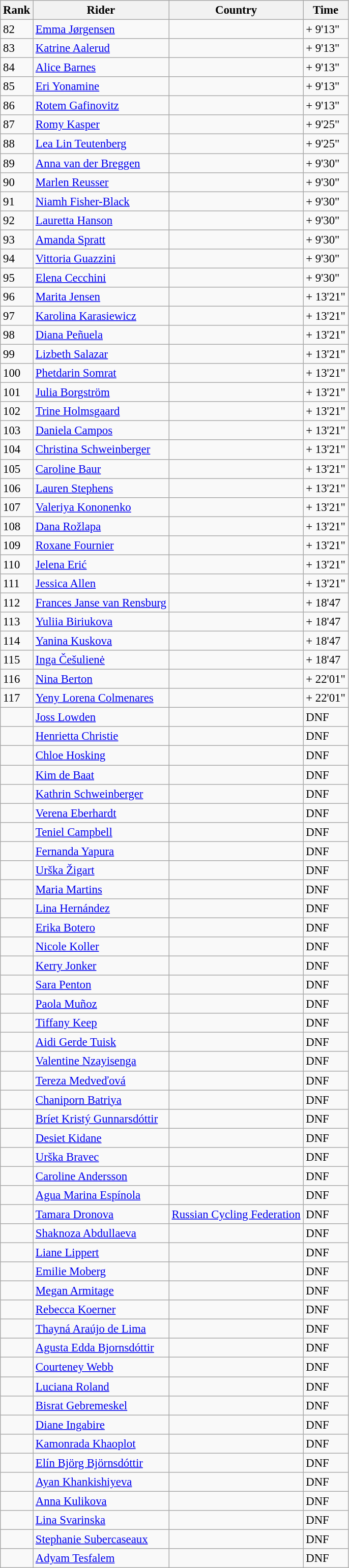<table class="wikitable sortable" style="font-size:95%; text-align:left;">
<tr>
<th>Rank</th>
<th>Rider</th>
<th>Country</th>
<th>Time</th>
</tr>
<tr>
<td>82</td>
<td><a href='#'>Emma Jørgensen</a></td>
<td></td>
<td>+ 9'13"</td>
</tr>
<tr>
<td>83</td>
<td><a href='#'>Katrine Aalerud</a></td>
<td></td>
<td>+ 9'13"</td>
</tr>
<tr>
<td>84</td>
<td><a href='#'>Alice Barnes</a></td>
<td></td>
<td>+ 9'13"</td>
</tr>
<tr>
<td>85</td>
<td><a href='#'>Eri Yonamine</a></td>
<td></td>
<td>+ 9'13"</td>
</tr>
<tr>
<td>86</td>
<td><a href='#'>Rotem Gafinovitz</a></td>
<td></td>
<td>+ 9'13"</td>
</tr>
<tr>
<td>87</td>
<td><a href='#'>Romy Kasper</a></td>
<td></td>
<td>+ 9'25"</td>
</tr>
<tr>
<td>88</td>
<td><a href='#'>Lea Lin Teutenberg</a></td>
<td></td>
<td>+ 9'25"</td>
</tr>
<tr>
<td>89</td>
<td><a href='#'>Anna van der Breggen</a></td>
<td></td>
<td>+ 9'30"</td>
</tr>
<tr>
<td>90</td>
<td><a href='#'>Marlen Reusser</a></td>
<td></td>
<td>+ 9'30"</td>
</tr>
<tr>
<td>91</td>
<td><a href='#'>Niamh Fisher-Black</a></td>
<td></td>
<td>+ 9'30"</td>
</tr>
<tr>
<td>92</td>
<td><a href='#'>Lauretta Hanson</a></td>
<td></td>
<td>+ 9'30"</td>
</tr>
<tr>
<td>93</td>
<td><a href='#'>Amanda Spratt</a></td>
<td></td>
<td>+ 9'30"</td>
</tr>
<tr>
<td>94</td>
<td><a href='#'>Vittoria Guazzini</a></td>
<td></td>
<td>+ 9'30"</td>
</tr>
<tr>
<td>95</td>
<td><a href='#'>Elena Cecchini</a></td>
<td></td>
<td>+ 9'30"</td>
</tr>
<tr>
<td>96</td>
<td><a href='#'>Marita Jensen</a></td>
<td></td>
<td>+ 13'21"</td>
</tr>
<tr>
<td>97</td>
<td><a href='#'>Karolina Karasiewicz</a></td>
<td></td>
<td>+ 13'21"</td>
</tr>
<tr>
<td>98</td>
<td><a href='#'>Diana Peñuela</a></td>
<td></td>
<td>+ 13'21"</td>
</tr>
<tr>
<td>99</td>
<td><a href='#'>Lizbeth Salazar</a></td>
<td></td>
<td>+ 13'21"</td>
</tr>
<tr>
<td>100</td>
<td><a href='#'>Phetdarin Somrat</a></td>
<td></td>
<td>+ 13'21"</td>
</tr>
<tr>
<td>101</td>
<td><a href='#'>Julia Borgström</a></td>
<td></td>
<td>+ 13'21"</td>
</tr>
<tr>
<td>102</td>
<td><a href='#'>Trine Holmsgaard</a></td>
<td></td>
<td>+ 13'21"</td>
</tr>
<tr>
<td>103</td>
<td><a href='#'>Daniela Campos</a></td>
<td></td>
<td>+ 13'21"</td>
</tr>
<tr>
<td>104</td>
<td><a href='#'>Christina Schweinberger</a></td>
<td></td>
<td>+ 13'21"</td>
</tr>
<tr>
<td>105</td>
<td><a href='#'>Caroline Baur</a></td>
<td></td>
<td>+ 13'21"</td>
</tr>
<tr>
<td>106</td>
<td><a href='#'>Lauren Stephens</a></td>
<td></td>
<td>+ 13'21"</td>
</tr>
<tr>
<td>107</td>
<td><a href='#'>Valeriya Kononenko</a></td>
<td></td>
<td>+ 13'21"</td>
</tr>
<tr>
<td>108</td>
<td><a href='#'>Dana Rožlapa</a></td>
<td></td>
<td>+ 13'21"</td>
</tr>
<tr>
<td>109</td>
<td><a href='#'>Roxane Fournier</a></td>
<td></td>
<td>+ 13'21"</td>
</tr>
<tr>
<td>110</td>
<td><a href='#'>Jelena Erić</a></td>
<td></td>
<td>+ 13'21"</td>
</tr>
<tr>
<td>111</td>
<td><a href='#'>Jessica Allen</a></td>
<td></td>
<td>+ 13'21"</td>
</tr>
<tr>
<td>112</td>
<td><a href='#'>Frances Janse van Rensburg</a></td>
<td></td>
<td>+ 18'47</td>
</tr>
<tr>
<td>113</td>
<td><a href='#'>Yuliia Biriukova</a></td>
<td></td>
<td>+ 18'47</td>
</tr>
<tr>
<td>114</td>
<td><a href='#'>Yanina Kuskova</a></td>
<td></td>
<td>+ 18'47</td>
</tr>
<tr>
<td>115</td>
<td><a href='#'>Inga Češulienė</a></td>
<td></td>
<td>+ 18'47</td>
</tr>
<tr>
<td>116</td>
<td><a href='#'>Nina Berton</a></td>
<td></td>
<td>+ 22'01"</td>
</tr>
<tr>
<td>117</td>
<td><a href='#'>Yeny Lorena Colmenares</a></td>
<td></td>
<td>+ 22'01"</td>
</tr>
<tr>
<td></td>
<td><a href='#'>Joss Lowden</a></td>
<td></td>
<td>DNF</td>
</tr>
<tr>
<td></td>
<td><a href='#'>Henrietta Christie</a></td>
<td></td>
<td>DNF</td>
</tr>
<tr>
<td></td>
<td><a href='#'>Chloe Hosking</a></td>
<td></td>
<td>DNF</td>
</tr>
<tr>
<td></td>
<td><a href='#'>Kim de Baat</a></td>
<td></td>
<td>DNF</td>
</tr>
<tr>
<td></td>
<td><a href='#'>Kathrin Schweinberger</a></td>
<td></td>
<td>DNF</td>
</tr>
<tr>
<td></td>
<td><a href='#'>Verena Eberhardt</a></td>
<td></td>
<td>DNF</td>
</tr>
<tr>
<td></td>
<td><a href='#'>Teniel Campbell</a></td>
<td></td>
<td>DNF</td>
</tr>
<tr>
<td></td>
<td><a href='#'>Fernanda Yapura</a></td>
<td></td>
<td>DNF</td>
</tr>
<tr>
<td></td>
<td><a href='#'>Urška Žigart</a></td>
<td></td>
<td>DNF</td>
</tr>
<tr>
<td></td>
<td><a href='#'>Maria Martins</a></td>
<td></td>
<td>DNF</td>
</tr>
<tr>
<td></td>
<td><a href='#'>Lina Hernández</a></td>
<td></td>
<td>DNF</td>
</tr>
<tr>
<td></td>
<td><a href='#'>Erika Botero</a></td>
<td></td>
<td>DNF</td>
</tr>
<tr>
<td></td>
<td><a href='#'>Nicole Koller</a></td>
<td></td>
<td>DNF</td>
</tr>
<tr>
<td></td>
<td><a href='#'>Kerry Jonker</a></td>
<td></td>
<td>DNF</td>
</tr>
<tr>
<td></td>
<td><a href='#'>Sara Penton</a></td>
<td></td>
<td>DNF</td>
</tr>
<tr>
<td></td>
<td><a href='#'>Paola Muñoz</a></td>
<td></td>
<td>DNF</td>
</tr>
<tr>
<td></td>
<td><a href='#'>Tiffany Keep</a></td>
<td></td>
<td>DNF</td>
</tr>
<tr>
<td></td>
<td><a href='#'>Aidi Gerde Tuisk</a></td>
<td></td>
<td>DNF</td>
</tr>
<tr>
<td></td>
<td><a href='#'>Valentine Nzayisenga</a></td>
<td></td>
<td>DNF</td>
</tr>
<tr>
<td></td>
<td><a href='#'>Tereza Medveďová</a></td>
<td></td>
<td>DNF</td>
</tr>
<tr>
<td></td>
<td><a href='#'>Chaniporn Batriya</a></td>
<td></td>
<td>DNF</td>
</tr>
<tr>
<td></td>
<td><a href='#'>Bríet Kristý Gunnarsdóttir</a></td>
<td></td>
<td>DNF</td>
</tr>
<tr>
<td></td>
<td><a href='#'>Desiet Kidane</a></td>
<td></td>
<td>DNF</td>
</tr>
<tr>
<td></td>
<td><a href='#'>Urška Bravec</a></td>
<td></td>
<td>DNF</td>
</tr>
<tr>
<td></td>
<td><a href='#'>Caroline Andersson</a></td>
<td></td>
<td>DNF</td>
</tr>
<tr>
<td></td>
<td><a href='#'>Agua Marina Espínola</a></td>
<td></td>
<td>DNF</td>
</tr>
<tr>
<td></td>
<td><a href='#'>Tamara Dronova</a></td>
<td><a href='#'>Russian Cycling Federation</a></td>
<td>DNF</td>
</tr>
<tr>
<td></td>
<td><a href='#'>Shaknoza Abdullaeva</a></td>
<td></td>
<td>DNF</td>
</tr>
<tr>
<td></td>
<td><a href='#'>Liane Lippert</a></td>
<td></td>
<td>DNF</td>
</tr>
<tr>
<td></td>
<td><a href='#'>Emilie Moberg</a></td>
<td></td>
<td>DNF</td>
</tr>
<tr>
<td></td>
<td><a href='#'>Megan Armitage</a></td>
<td></td>
<td>DNF</td>
</tr>
<tr>
<td></td>
<td><a href='#'>Rebecca Koerner</a></td>
<td></td>
<td>DNF</td>
</tr>
<tr>
<td></td>
<td><a href='#'>Thayná Araújo de Lima</a></td>
<td></td>
<td>DNF</td>
</tr>
<tr>
<td></td>
<td><a href='#'>Agusta Edda Bjornsdóttir</a></td>
<td></td>
<td>DNF</td>
</tr>
<tr>
<td></td>
<td><a href='#'>Courteney Webb</a></td>
<td></td>
<td>DNF</td>
</tr>
<tr>
<td></td>
<td><a href='#'>Luciana Roland</a></td>
<td></td>
<td>DNF</td>
</tr>
<tr>
<td></td>
<td><a href='#'>Bisrat Gebremeskel</a></td>
<td></td>
<td>DNF</td>
</tr>
<tr>
<td></td>
<td><a href='#'>Diane Ingabire</a></td>
<td></td>
<td>DNF</td>
</tr>
<tr>
<td></td>
<td><a href='#'>Kamonrada Khaoplot</a></td>
<td></td>
<td>DNF</td>
</tr>
<tr>
<td></td>
<td><a href='#'>Elín Björg Björnsdóttir</a></td>
<td></td>
<td>DNF</td>
</tr>
<tr>
<td></td>
<td><a href='#'>Ayan Khankishiyeva</a></td>
<td></td>
<td>DNF</td>
</tr>
<tr>
<td></td>
<td><a href='#'>Anna Kulikova</a></td>
<td></td>
<td>DNF</td>
</tr>
<tr>
<td></td>
<td><a href='#'>Lina Svarinska</a></td>
<td></td>
<td>DNF</td>
</tr>
<tr>
<td></td>
<td><a href='#'>Stephanie Subercaseaux</a></td>
<td></td>
<td>DNF</td>
</tr>
<tr>
<td></td>
<td><a href='#'>Adyam Tesfalem</a></td>
<td></td>
<td>DNF</td>
</tr>
</table>
